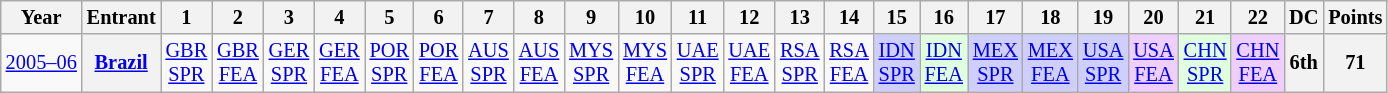<table class="wikitable" style="text-align:center; font-size:85%">
<tr>
<th>Year</th>
<th>Entrant</th>
<th>1</th>
<th>2</th>
<th>3</th>
<th>4</th>
<th>5</th>
<th>6</th>
<th>7</th>
<th>8</th>
<th>9</th>
<th>10</th>
<th>11</th>
<th>12</th>
<th>13</th>
<th>14</th>
<th>15</th>
<th>16</th>
<th>17</th>
<th>18</th>
<th>19</th>
<th>20</th>
<th>21</th>
<th>22</th>
<th>DC</th>
<th>Points</th>
</tr>
<tr>
<td nowrap><a href='#'>2005–06</a></td>
<th><a href='#'>Brazil</a></th>
<td><a href='#'>GBR<br>SPR</a></td>
<td><a href='#'>GBR<br>FEA</a></td>
<td><a href='#'>GER<br>SPR</a></td>
<td><a href='#'>GER<br>FEA</a></td>
<td><a href='#'>POR<br>SPR</a></td>
<td><a href='#'>POR<br>FEA</a></td>
<td><a href='#'>AUS<br>SPR</a></td>
<td><a href='#'>AUS<br>FEA</a></td>
<td><a href='#'>MYS<br>SPR</a></td>
<td><a href='#'>MYS<br>FEA</a></td>
<td><a href='#'>UAE<br>SPR</a></td>
<td><a href='#'>UAE<br>FEA</a></td>
<td><a href='#'>RSA<br>SPR</a></td>
<td><a href='#'>RSA<br>FEA</a></td>
<td style="background:#CFCFFF;"><a href='#'>IDN<br>SPR</a><br></td>
<td style="background:#DFFFDF;"><a href='#'>IDN<br>FEA</a><br></td>
<td style="background:#CFCFFF;"><a href='#'>MEX<br>SPR</a><br></td>
<td style="background:#CFCFFF;"><a href='#'>MEX<br>FEA</a><br></td>
<td style="background:#CFCFFF;"><a href='#'>USA<br>SPR</a><br></td>
<td style="background:#EFCFFF;"><a href='#'>USA<br>FEA</a><br></td>
<td style="background:#DFFFDF;"><a href='#'>CHN<br>SPR</a><br></td>
<td style="background:#EFCFFF;"><a href='#'>CHN<br>FEA</a><br></td>
<th>6th</th>
<th>71</th>
</tr>
</table>
